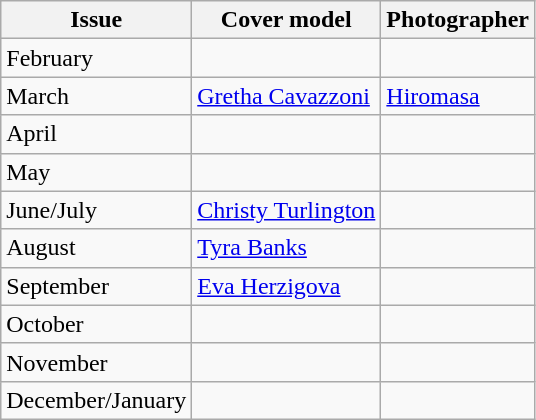<table class="sortable wikitable">
<tr>
<th>Issue</th>
<th>Cover model</th>
<th>Photographer</th>
</tr>
<tr>
<td>February</td>
<td></td>
<td></td>
</tr>
<tr>
<td>March</td>
<td><a href='#'>Gretha Cavazzoni</a></td>
<td><a href='#'>Hiromasa</a></td>
</tr>
<tr>
<td>April</td>
<td></td>
<td></td>
</tr>
<tr>
<td>May</td>
<td></td>
<td></td>
</tr>
<tr>
<td>June/July</td>
<td><a href='#'>Christy Turlington</a></td>
<td></td>
</tr>
<tr>
<td>August</td>
<td><a href='#'>Tyra Banks</a></td>
<td></td>
</tr>
<tr>
<td>September</td>
<td><a href='#'>Eva Herzigova</a></td>
<td></td>
</tr>
<tr>
<td>October</td>
<td></td>
<td></td>
</tr>
<tr>
<td>November</td>
<td></td>
<td></td>
</tr>
<tr>
<td>December/January</td>
<td></td>
<td></td>
</tr>
</table>
